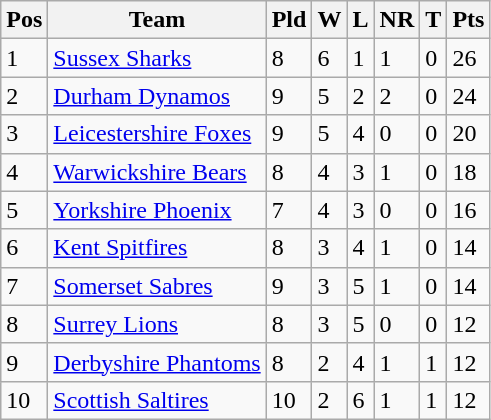<table class="wikitable">
<tr>
<th>Pos</th>
<th>Team</th>
<th>Pld</th>
<th>W</th>
<th>L</th>
<th>NR</th>
<th>T</th>
<th>Pts</th>
</tr>
<tr>
<td>1</td>
<td><a href='#'>Sussex Sharks</a></td>
<td>8</td>
<td>6</td>
<td>1</td>
<td>1</td>
<td>0</td>
<td>26</td>
</tr>
<tr>
<td>2</td>
<td><a href='#'>Durham Dynamos</a></td>
<td>9</td>
<td>5</td>
<td>2</td>
<td>2</td>
<td>0</td>
<td>24</td>
</tr>
<tr>
<td>3</td>
<td><a href='#'>Leicestershire Foxes</a></td>
<td>9</td>
<td>5</td>
<td>4</td>
<td>0</td>
<td>0</td>
<td>20</td>
</tr>
<tr>
<td>4</td>
<td><a href='#'>Warwickshire Bears</a></td>
<td>8</td>
<td>4</td>
<td>3</td>
<td>1</td>
<td>0</td>
<td>18</td>
</tr>
<tr>
<td>5</td>
<td><a href='#'>Yorkshire Phoenix</a></td>
<td>7</td>
<td>4</td>
<td>3</td>
<td>0</td>
<td>0</td>
<td>16</td>
</tr>
<tr>
<td>6</td>
<td><a href='#'>Kent Spitfires</a></td>
<td>8</td>
<td>3</td>
<td>4</td>
<td>1</td>
<td>0</td>
<td>14</td>
</tr>
<tr>
<td>7</td>
<td><a href='#'>Somerset Sabres</a></td>
<td>9</td>
<td>3</td>
<td>5</td>
<td>1</td>
<td>0</td>
<td>14</td>
</tr>
<tr>
<td>8</td>
<td><a href='#'>Surrey Lions</a></td>
<td>8</td>
<td>3</td>
<td>5</td>
<td>0</td>
<td>0</td>
<td>12</td>
</tr>
<tr>
<td>9</td>
<td><a href='#'>Derbyshire Phantoms</a></td>
<td>8</td>
<td>2</td>
<td>4</td>
<td>1</td>
<td>1</td>
<td>12</td>
</tr>
<tr>
<td>10</td>
<td><a href='#'>Scottish Saltires</a></td>
<td>10</td>
<td>2</td>
<td>6</td>
<td>1</td>
<td>1</td>
<td>12</td>
</tr>
</table>
